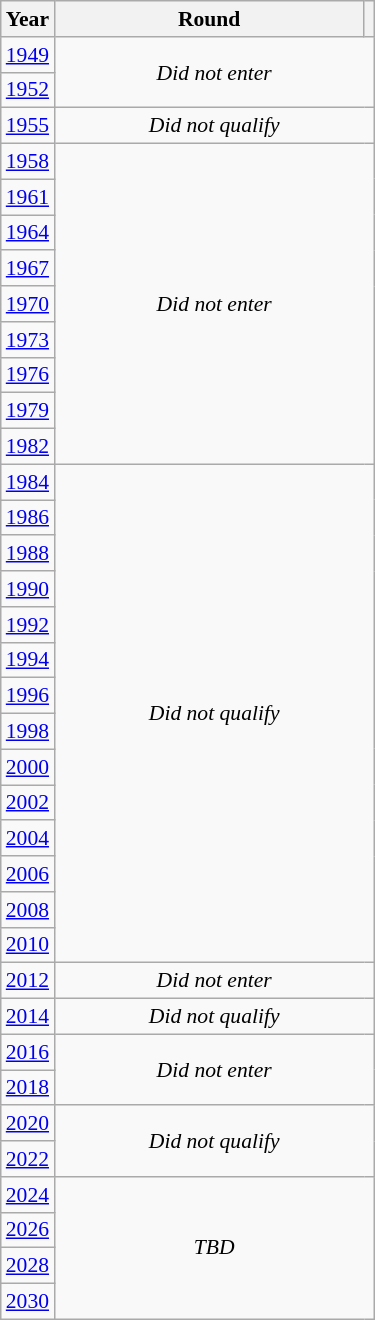<table class="wikitable" style="text-align: center; font-size:90%">
<tr>
<th>Year</th>
<th style="width:200px">Round</th>
<th></th>
</tr>
<tr>
<td><a href='#'>1949</a></td>
<td colspan="2" rowspan="2"><em>Did not enter</em></td>
</tr>
<tr>
<td><a href='#'>1952</a></td>
</tr>
<tr>
<td><a href='#'>1955</a></td>
<td colspan="2"><em>Did not qualify</em></td>
</tr>
<tr>
<td><a href='#'>1958</a></td>
<td colspan="2" rowspan="9"><em>Did not enter</em></td>
</tr>
<tr>
<td><a href='#'>1961</a></td>
</tr>
<tr>
<td><a href='#'>1964</a></td>
</tr>
<tr>
<td><a href='#'>1967</a></td>
</tr>
<tr>
<td><a href='#'>1970</a></td>
</tr>
<tr>
<td><a href='#'>1973</a></td>
</tr>
<tr>
<td><a href='#'>1976</a></td>
</tr>
<tr>
<td><a href='#'>1979</a></td>
</tr>
<tr>
<td><a href='#'>1982</a></td>
</tr>
<tr>
<td><a href='#'>1984</a></td>
<td colspan="2" rowspan="14"><em>Did not qualify</em></td>
</tr>
<tr>
<td><a href='#'>1986</a></td>
</tr>
<tr>
<td><a href='#'>1988</a></td>
</tr>
<tr>
<td><a href='#'>1990</a></td>
</tr>
<tr>
<td><a href='#'>1992</a></td>
</tr>
<tr>
<td><a href='#'>1994</a></td>
</tr>
<tr>
<td><a href='#'>1996</a></td>
</tr>
<tr>
<td><a href='#'>1998</a></td>
</tr>
<tr>
<td><a href='#'>2000</a></td>
</tr>
<tr>
<td><a href='#'>2002</a></td>
</tr>
<tr>
<td><a href='#'>2004</a></td>
</tr>
<tr>
<td><a href='#'>2006</a></td>
</tr>
<tr>
<td><a href='#'>2008</a></td>
</tr>
<tr>
<td><a href='#'>2010</a></td>
</tr>
<tr>
<td><a href='#'>2012</a></td>
<td colspan="2"><em>Did not enter</em></td>
</tr>
<tr>
<td><a href='#'>2014</a></td>
<td colspan="2"><em>Did not qualify</em></td>
</tr>
<tr>
<td><a href='#'>2016</a></td>
<td colspan="2" rowspan="2"><em>Did not enter</em></td>
</tr>
<tr>
<td><a href='#'>2018</a></td>
</tr>
<tr>
<td><a href='#'>2020</a></td>
<td colspan="2" rowspan="2"><em>Did not qualify</em></td>
</tr>
<tr>
<td><a href='#'>2022</a></td>
</tr>
<tr>
<td><a href='#'>2024</a></td>
<td colspan="2" rowspan="4"><em>TBD</em></td>
</tr>
<tr>
<td><a href='#'>2026</a></td>
</tr>
<tr>
<td><a href='#'>2028</a></td>
</tr>
<tr>
<td><a href='#'>2030</a></td>
</tr>
</table>
